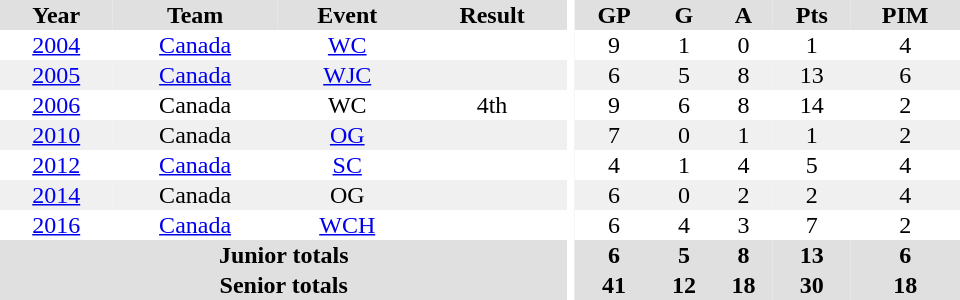<table border="0" cellpadding="1" cellspacing="0" style="text-align:center; width:40em">
<tr bgcolor="#e0e0e0">
<th>Year</th>
<th>Team</th>
<th>Event</th>
<th>Result</th>
<th rowspan="99" bgcolor="#ffffff"></th>
<th>GP</th>
<th>G</th>
<th>A</th>
<th>Pts</th>
<th>PIM</th>
</tr>
<tr>
<td><a href='#'>2004</a></td>
<td><a href='#'>Canada</a></td>
<td><a href='#'>WC</a></td>
<td></td>
<td>9</td>
<td>1</td>
<td>0</td>
<td>1</td>
<td>4</td>
</tr>
<tr bgcolor="#f0f0f0">
<td><a href='#'>2005</a></td>
<td><a href='#'>Canada</a></td>
<td><a href='#'>WJC</a></td>
<td></td>
<td>6</td>
<td>5</td>
<td>8</td>
<td>13</td>
<td>6</td>
</tr>
<tr>
<td><a href='#'>2006</a></td>
<td>Canada</td>
<td>WC</td>
<td>4th</td>
<td>9</td>
<td>6</td>
<td>8</td>
<td>14</td>
<td>2</td>
</tr>
<tr bgcolor="#f0f0f0">
<td><a href='#'>2010</a></td>
<td>Canada</td>
<td><a href='#'>OG</a></td>
<td></td>
<td>7</td>
<td>0</td>
<td>1</td>
<td>1</td>
<td>2</td>
</tr>
<tr>
<td><a href='#'>2012</a></td>
<td><a href='#'>Canada</a></td>
<td><a href='#'>SC</a></td>
<td></td>
<td>4</td>
<td>1</td>
<td>4</td>
<td>5</td>
<td>4</td>
</tr>
<tr bgcolor="#f0f0f0">
<td><a href='#'>2014</a></td>
<td>Canada</td>
<td>OG</td>
<td></td>
<td>6</td>
<td>0</td>
<td>2</td>
<td>2</td>
<td>4</td>
</tr>
<tr>
<td><a href='#'>2016</a></td>
<td><a href='#'>Canada</a></td>
<td><a href='#'>WCH</a></td>
<td></td>
<td>6</td>
<td>4</td>
<td>3</td>
<td>7</td>
<td>2</td>
</tr>
<tr bgcolor="#e0e0e0">
<th colspan="4">Junior totals</th>
<th>6</th>
<th>5</th>
<th>8</th>
<th>13</th>
<th>6</th>
</tr>
<tr bgcolor="#e0e0e0">
<th colspan="4">Senior totals</th>
<th>41</th>
<th>12</th>
<th>18</th>
<th>30</th>
<th>18</th>
</tr>
</table>
